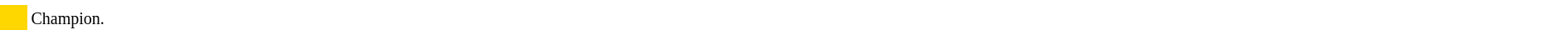<table width=100%>
<tr>
<td style="width: 20px;"></td>
<td bgcolor=#ffffff></td>
</tr>
<tr>
<td bgcolor=gold></td>
<td bgcolor=#ffffff><small>Champion.</small></td>
</tr>
</table>
